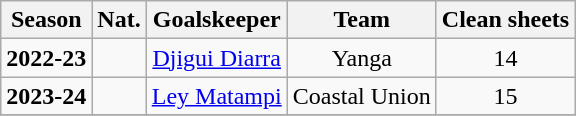<table class="wikitable" style="text-align:center;">
<tr>
<th>Season</th>
<th>Nat.</th>
<th>Goalskeeper</th>
<th>Team</th>
<th>Clean sheets</th>
</tr>
<tr>
<td><strong>2022-23</strong></td>
<td></td>
<td><a href='#'>Djigui Diarra</a></td>
<td>Yanga</td>
<td>14</td>
</tr>
<tr>
<td><strong>2023-24</strong></td>
<td></td>
<td><a href='#'>Ley Matampi</a></td>
<td>Coastal Union</td>
<td>15</td>
</tr>
<tr>
</tr>
</table>
